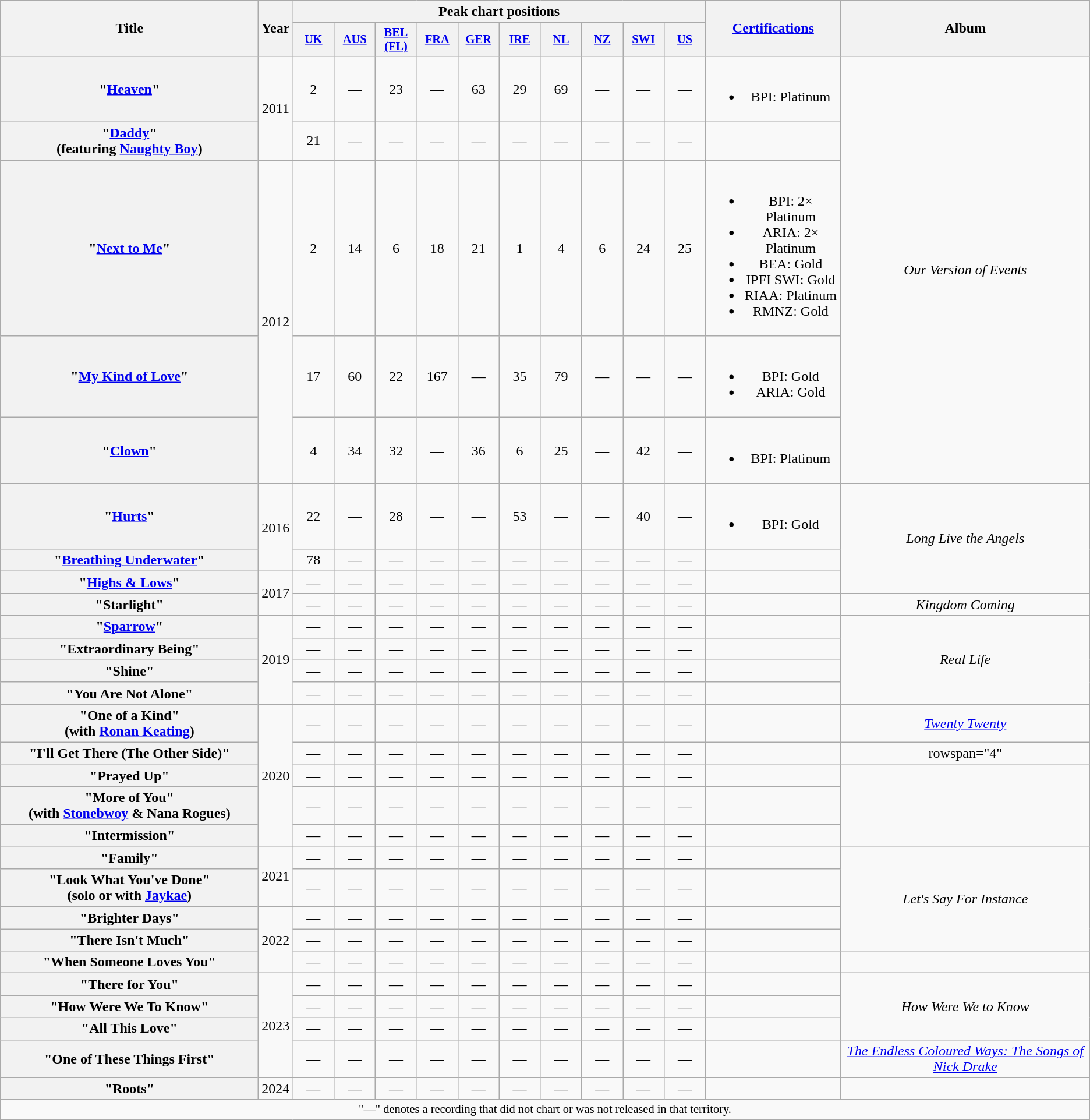<table class="wikitable plainrowheaders" style="text-align:center;">
<tr>
<th scope="col" rowspan="2" style="width:18em;">Title</th>
<th scope="col" rowspan="2" style="width:1em;">Year</th>
<th scope="col" colspan="10">Peak chart positions</th>
<th scope="col" rowspan="2"><a href='#'>Certifications</a></th>
<th scope="col" rowspan="2">Album</th>
</tr>
<tr>
<th scope="col" style="width:3em;font-size:85%;"><a href='#'>UK</a><br></th>
<th scope="col" style="width:3em;font-size:85%;"><a href='#'>AUS</a><br></th>
<th scope="col" style="width:3em;font-size:85%;"><a href='#'>BEL<br>(FL)</a><br></th>
<th scope="col" style="width:3em;font-size:85%;"><a href='#'>FRA</a><br></th>
<th scope="col" style="width:3em;font-size:85%;"><a href='#'>GER</a><br></th>
<th scope="col" style="width:3em;font-size:85%;"><a href='#'>IRE</a><br></th>
<th scope="col" style="width:3em;font-size:85%;"><a href='#'>NL</a><br></th>
<th scope="col" style="width:3em;font-size:85%;"><a href='#'>NZ</a><br></th>
<th scope="col" style="width:3em;font-size:85%;"><a href='#'>SWI</a><br></th>
<th scope="col" style="width:3em;font-size:85%;"><a href='#'>US</a><br></th>
</tr>
<tr>
<th scope="row">"<a href='#'>Heaven</a>"</th>
<td rowspan="2">2011</td>
<td>2</td>
<td>—</td>
<td>23</td>
<td>—</td>
<td>63</td>
<td>29</td>
<td>69</td>
<td>—</td>
<td>—</td>
<td>—</td>
<td><br><ul><li>BPI: Platinum</li></ul></td>
<td rowspan="5"><em>Our Version of Events</em></td>
</tr>
<tr>
<th scope="row">"<a href='#'>Daddy</a>"<br><span>(featuring <a href='#'>Naughty Boy</a>)</span></th>
<td>21</td>
<td>—</td>
<td>—</td>
<td>—</td>
<td>—</td>
<td>—</td>
<td>—</td>
<td>—</td>
<td>—</td>
<td>—</td>
<td></td>
</tr>
<tr>
<th scope="row">"<a href='#'>Next to Me</a>"</th>
<td rowspan="3">2012</td>
<td>2</td>
<td>14</td>
<td>6</td>
<td>18</td>
<td>21</td>
<td>1</td>
<td>4</td>
<td>6</td>
<td>24</td>
<td>25</td>
<td><br><ul><li>BPI: 2× Platinum</li><li>ARIA: 2× Platinum</li><li>BEA: Gold</li><li>IPFI SWI: Gold</li><li>RIAA: Platinum</li><li>RMNZ: Gold</li></ul></td>
</tr>
<tr>
<th scope="row">"<a href='#'>My Kind of Love</a>"</th>
<td>17</td>
<td>60</td>
<td>22</td>
<td>167</td>
<td>—</td>
<td>35</td>
<td>79</td>
<td>—</td>
<td>—</td>
<td>—</td>
<td><br><ul><li>BPI: Gold</li><li>ARIA: Gold</li></ul></td>
</tr>
<tr>
<th scope="row">"<a href='#'>Clown</a>"</th>
<td>4</td>
<td>34</td>
<td>32</td>
<td>—</td>
<td>36</td>
<td>6</td>
<td>25</td>
<td>—</td>
<td>42</td>
<td>—</td>
<td><br><ul><li>BPI: Platinum</li></ul></td>
</tr>
<tr>
<th scope="row">"<a href='#'>Hurts</a>"</th>
<td rowspan="2">2016</td>
<td>22</td>
<td>—</td>
<td>28</td>
<td>—</td>
<td>—</td>
<td>53</td>
<td>—</td>
<td>—</td>
<td>40</td>
<td>—</td>
<td><br><ul><li>BPI: Gold</li></ul></td>
<td rowspan="3"><em>Long Live the Angels</em></td>
</tr>
<tr>
<th scope="row">"<a href='#'>Breathing Underwater</a>"</th>
<td>78</td>
<td>—</td>
<td>—</td>
<td>—</td>
<td>—</td>
<td>—</td>
<td>—</td>
<td>—</td>
<td>—</td>
<td>—</td>
<td></td>
</tr>
<tr>
<th scope="row">"<a href='#'>Highs & Lows</a>"</th>
<td rowspan="2">2017</td>
<td>—</td>
<td>—</td>
<td>—</td>
<td>—</td>
<td>—</td>
<td>—</td>
<td>—</td>
<td>—</td>
<td>—</td>
<td>—</td>
<td></td>
</tr>
<tr>
<th scope="row">"Starlight"</th>
<td>—</td>
<td>—</td>
<td>—</td>
<td>—</td>
<td>—</td>
<td>—</td>
<td>—</td>
<td>—</td>
<td>—</td>
<td>—</td>
<td></td>
<td><em>Kingdom Coming</em></td>
</tr>
<tr>
<th scope="row">"<a href='#'>Sparrow</a>"</th>
<td rowspan="4">2019</td>
<td>—</td>
<td>—</td>
<td>—</td>
<td>—</td>
<td>—</td>
<td>—</td>
<td>—</td>
<td>—</td>
<td>—</td>
<td>—</td>
<td></td>
<td rowspan="4"><em>Real Life</em></td>
</tr>
<tr>
<th scope="row">"Extraordinary Being"</th>
<td>—</td>
<td>—</td>
<td>—</td>
<td>—</td>
<td>—</td>
<td>—</td>
<td>—</td>
<td>—</td>
<td>—</td>
<td>—</td>
<td></td>
</tr>
<tr>
<th scope="row">"Shine"</th>
<td>—</td>
<td>—</td>
<td>—</td>
<td>—</td>
<td>—</td>
<td>—</td>
<td>—</td>
<td>—</td>
<td>—</td>
<td>—</td>
<td></td>
</tr>
<tr>
<th scope="row">"You Are Not Alone"</th>
<td>—</td>
<td>—</td>
<td>—</td>
<td>—</td>
<td>—</td>
<td>—</td>
<td>—</td>
<td>—</td>
<td>—</td>
<td>—</td>
<td></td>
</tr>
<tr>
<th scope="row">"One of a Kind"<br><span>(with <a href='#'>Ronan Keating</a>)</span></th>
<td rowspan="5">2020</td>
<td>—</td>
<td>—</td>
<td>—</td>
<td>—</td>
<td>—</td>
<td>—</td>
<td>—</td>
<td>—</td>
<td>—</td>
<td>—</td>
<td></td>
<td><em><a href='#'>Twenty Twenty</a></em></td>
</tr>
<tr>
<th scope="row">"I'll Get There (The Other Side)"</th>
<td>—</td>
<td>—</td>
<td>—</td>
<td>—</td>
<td>—</td>
<td>—</td>
<td>—</td>
<td>—</td>
<td>—</td>
<td>—</td>
<td></td>
<td>rowspan="4" </td>
</tr>
<tr>
<th scope="row">"Prayed Up"</th>
<td>—</td>
<td>—</td>
<td>—</td>
<td>—</td>
<td>—</td>
<td>—</td>
<td>—</td>
<td>—</td>
<td>—</td>
<td>—</td>
<td></td>
</tr>
<tr>
<th scope="row">"More of You"<br><span>(with <a href='#'>Stonebwoy</a> & Nana Rogues)</span></th>
<td>—</td>
<td>—</td>
<td>—</td>
<td>—</td>
<td>—</td>
<td>—</td>
<td>—</td>
<td>—</td>
<td>—</td>
<td>—</td>
<td></td>
</tr>
<tr>
<th scope="row">"Intermission"</th>
<td>—</td>
<td>—</td>
<td>—</td>
<td>—</td>
<td>—</td>
<td>—</td>
<td>—</td>
<td>—</td>
<td>—</td>
<td>—</td>
<td></td>
</tr>
<tr>
<th scope="row">"Family"</th>
<td rowspan="2">2021</td>
<td>—</td>
<td>—</td>
<td>—</td>
<td>—</td>
<td>—</td>
<td>—</td>
<td>—</td>
<td>—</td>
<td>—</td>
<td>—</td>
<td></td>
<td rowspan="4"><em>Let's Say For Instance</em></td>
</tr>
<tr>
<th scope="row">"Look What You've Done"<br><span>(solo or with <a href='#'>Jaykae</a>)</span></th>
<td>—</td>
<td>—</td>
<td>—</td>
<td>—</td>
<td>—</td>
<td>—</td>
<td>—</td>
<td>—</td>
<td>—</td>
<td>—</td>
<td></td>
</tr>
<tr>
<th scope="row">"Brighter Days"</th>
<td rowspan="3">2022</td>
<td>—</td>
<td>—</td>
<td>—</td>
<td>—</td>
<td>—</td>
<td>—</td>
<td>—</td>
<td>—</td>
<td>—</td>
<td>—</td>
<td></td>
</tr>
<tr>
<th scope="row">"There Isn't Much"</th>
<td>—</td>
<td>—</td>
<td>—</td>
<td>—</td>
<td>—</td>
<td>—</td>
<td>—</td>
<td>—</td>
<td>—</td>
<td>—</td>
<td></td>
</tr>
<tr>
<th scope="row">"When Someone Loves You"<br></th>
<td>—</td>
<td>—</td>
<td>—</td>
<td>—</td>
<td>—</td>
<td>—</td>
<td>—</td>
<td>—</td>
<td>—</td>
<td>—</td>
<td></td>
<td></td>
</tr>
<tr>
<th scope="row">"There for You"</th>
<td rowspan="4">2023</td>
<td>—</td>
<td>—</td>
<td>—</td>
<td>—</td>
<td>—</td>
<td>—</td>
<td>—</td>
<td>—</td>
<td>—</td>
<td>—</td>
<td></td>
<td rowspan="3"><em>How Were We to Know</em></td>
</tr>
<tr>
<th scope="row">"How Were We To Know"</th>
<td>—</td>
<td>—</td>
<td>—</td>
<td>—</td>
<td>—</td>
<td>—</td>
<td>—</td>
<td>—</td>
<td>—</td>
<td>—</td>
<td></td>
</tr>
<tr>
<th scope="row">"All This Love"</th>
<td>—</td>
<td>—</td>
<td>—</td>
<td>—</td>
<td>—</td>
<td>—</td>
<td>—</td>
<td>—</td>
<td>—</td>
<td>—</td>
<td></td>
</tr>
<tr>
<th scope="row">"One of These Things First"</th>
<td>—</td>
<td>—</td>
<td>—</td>
<td>—</td>
<td>—</td>
<td>—</td>
<td>—</td>
<td>—</td>
<td>—</td>
<td>—</td>
<td></td>
<td><em><a href='#'>The Endless Coloured Ways: The Songs of Nick Drake</a></em></td>
</tr>
<tr>
<th scope="row">"Roots"</th>
<td rowspan="1">2024</td>
<td>—</td>
<td>—</td>
<td>—</td>
<td>—</td>
<td>—</td>
<td>—</td>
<td>—</td>
<td>—</td>
<td>—</td>
<td>—</td>
<td></td>
<td></td>
</tr>
<tr>
<td colspan="20" style="font-size:85%">"—" denotes a recording that did not chart or was not released in that territory.</td>
</tr>
</table>
